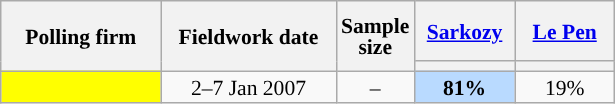<table class="wikitable sortable" style="text-align:center;font-size:90%;line-height:14px;">
<tr style="height:40px;">
<th style="width:100px;" rowspan="2">Polling firm</th>
<th style="width:110px;" rowspan="2">Fieldwork date</th>
<th style="width:35px;" rowspan="2">Sample<br>size</th>
<th class="unsortable" style="width:60px;"><a href='#'>Sarkozy</a><br></th>
<th class="unsortable" style="width:60px;"><a href='#'>Le Pen</a><br></th>
</tr>
<tr>
<th style="background:"></th>
<th style="background:"></th>
</tr>
<tr>
<td style="background:yellow;"></td>
<td data-sort-value="2007-01-07">2–7 Jan 2007</td>
<td>–</td>
<td style="background:#B9DAFF;"><strong>81%</strong></td>
<td>19%</td>
</tr>
</table>
